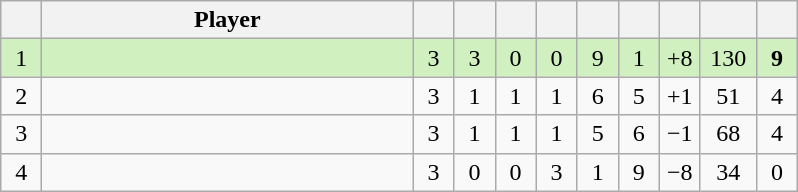<table class="wikitable" style="text-align:center; margin: 1em auto 1em auto, align:left">
<tr>
<th width=20></th>
<th width=240>Player</th>
<th width=20></th>
<th width=20></th>
<th width=20></th>
<th width=20></th>
<th width=20></th>
<th width=20></th>
<th width=20></th>
<th width=30></th>
<th width=20></th>
</tr>
<tr style="background:#D0F0C0;">
<td>1</td>
<td align=left></td>
<td>3</td>
<td>3</td>
<td>0</td>
<td>0</td>
<td>9</td>
<td>1</td>
<td>+8</td>
<td>130</td>
<td><strong>9</strong></td>
</tr>
<tr style=>
<td>2</td>
<td align=left></td>
<td>3</td>
<td>1</td>
<td>1</td>
<td>1</td>
<td>6</td>
<td>5</td>
<td>+1</td>
<td>51</td>
<td>4</td>
</tr>
<tr style=>
<td>3</td>
<td align=left></td>
<td>3</td>
<td>1</td>
<td>1</td>
<td>1</td>
<td>5</td>
<td>6</td>
<td>−1</td>
<td>68</td>
<td>4</td>
</tr>
<tr style=>
<td>4</td>
<td align=left></td>
<td>3</td>
<td>0</td>
<td>0</td>
<td>3</td>
<td>1</td>
<td>9</td>
<td>−8</td>
<td>34</td>
<td>0</td>
</tr>
</table>
